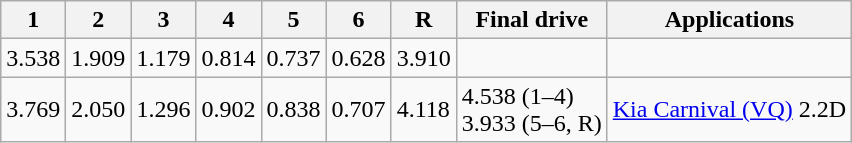<table class=wikitable>
<tr>
<th>1</th>
<th>2</th>
<th>3</th>
<th>4</th>
<th>5</th>
<th>6</th>
<th>R</th>
<th>Final drive</th>
<th>Applications</th>
</tr>
<tr>
<td>3.538</td>
<td>1.909</td>
<td>1.179</td>
<td>0.814</td>
<td>0.737</td>
<td>0.628</td>
<td>3.910</td>
<td></td>
<td></td>
</tr>
<tr>
<td>3.769</td>
<td>2.050</td>
<td>1.296</td>
<td>0.902</td>
<td>0.838</td>
<td>0.707</td>
<td>4.118</td>
<td>4.538 (1–4)<br>3.933 (5–6, R)</td>
<td><a href='#'>Kia Carnival (VQ)</a> 2.2D</td>
</tr>
</table>
